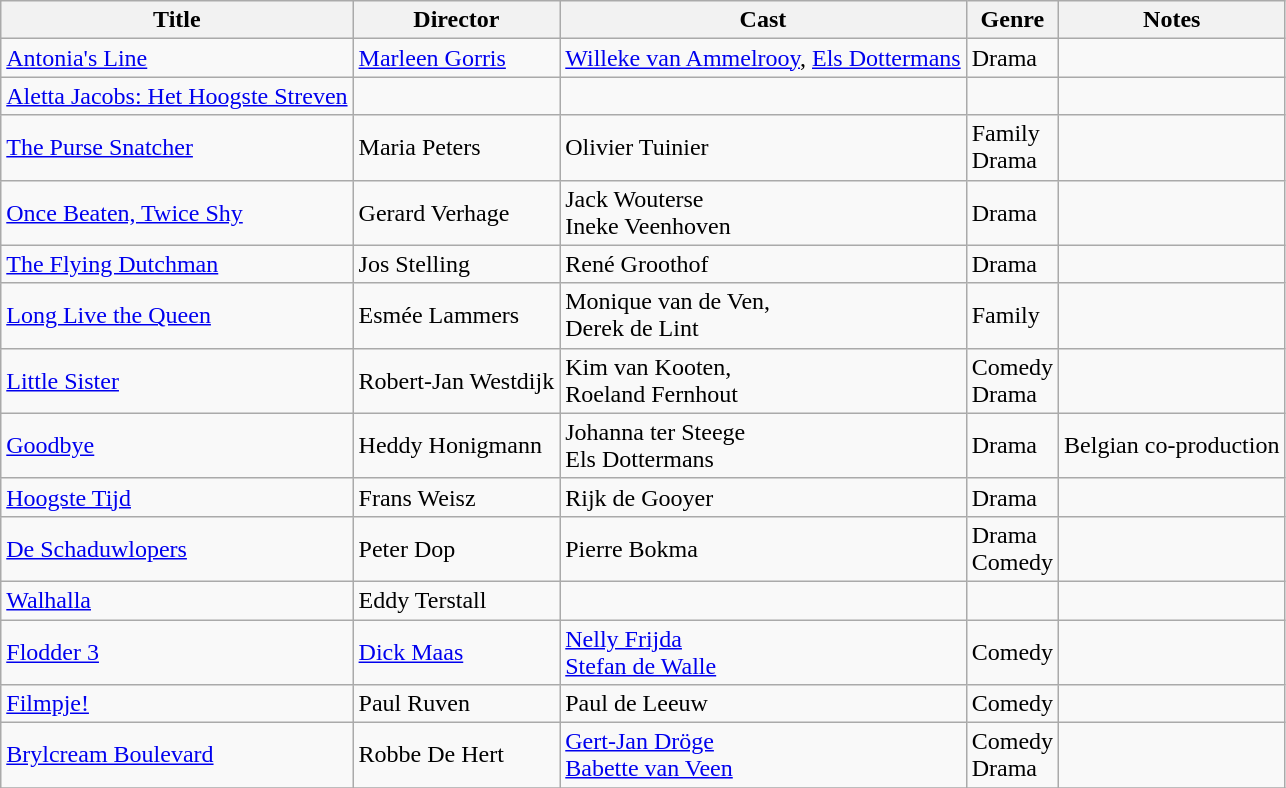<table class="wikitable">
<tr>
<th>Title</th>
<th>Director</th>
<th>Cast</th>
<th>Genre</th>
<th>Notes</th>
</tr>
<tr>
<td><a href='#'>Antonia's Line</a></td>
<td><a href='#'>Marleen Gorris</a></td>
<td><a href='#'>Willeke van Ammelrooy</a>, <a href='#'>Els Dottermans</a></td>
<td>Drama</td>
<td></td>
</tr>
<tr>
<td><a href='#'>Aletta Jacobs: Het Hoogste Streven</a></td>
<td></td>
<td></td>
<td></td>
</tr>
<tr>
<td><a href='#'>The Purse Snatcher</a></td>
<td>Maria Peters</td>
<td>Olivier Tuinier</td>
<td>Family<br>Drama</td>
<td></td>
</tr>
<tr>
<td><a href='#'>Once Beaten, Twice Shy</a></td>
<td>Gerard Verhage</td>
<td>Jack Wouterse<br>Ineke Veenhoven</td>
<td>Drama</td>
<td></td>
</tr>
<tr>
<td><a href='#'>The Flying Dutchman</a></td>
<td>Jos Stelling</td>
<td>René Groothof</td>
<td>Drama</td>
<td></td>
</tr>
<tr>
<td><a href='#'>Long Live the Queen</a></td>
<td>Esmée Lammers</td>
<td>Monique van de Ven,<br>Derek de Lint</td>
<td>Family</td>
<td></td>
</tr>
<tr>
<td><a href='#'>Little Sister</a></td>
<td>Robert-Jan Westdijk</td>
<td>Kim van Kooten,<br>Roeland Fernhout</td>
<td>Comedy<br>Drama</td>
<td></td>
</tr>
<tr>
<td><a href='#'>Goodbye</a></td>
<td>Heddy Honigmann</td>
<td>Johanna ter Steege<br>Els Dottermans</td>
<td>Drama</td>
<td>Belgian co-production</td>
</tr>
<tr>
<td><a href='#'>Hoogste Tijd</a></td>
<td>Frans Weisz</td>
<td>Rijk de Gooyer</td>
<td>Drama</td>
<td></td>
</tr>
<tr>
<td><a href='#'>De Schaduwlopers</a></td>
<td>Peter Dop</td>
<td>Pierre Bokma</td>
<td>Drama<br>Comedy</td>
<td></td>
</tr>
<tr>
<td><a href='#'>Walhalla</a></td>
<td>Eddy Terstall</td>
<td></td>
<td></td>
<td></td>
</tr>
<tr>
<td><a href='#'>Flodder 3</a></td>
<td><a href='#'>Dick Maas</a></td>
<td><a href='#'>Nelly Frijda</a><br><a href='#'>Stefan de Walle</a></td>
<td>Comedy</td>
<td></td>
</tr>
<tr>
<td><a href='#'>Filmpje!</a></td>
<td>Paul Ruven</td>
<td>Paul de Leeuw</td>
<td>Comedy</td>
<td></td>
</tr>
<tr>
<td><a href='#'>Brylcream Boulevard</a></td>
<td>Robbe De Hert</td>
<td><a href='#'>Gert-Jan Dröge</a><br><a href='#'>Babette van Veen</a></td>
<td>Comedy<br>Drama</td>
<td></td>
</tr>
<tr>
</tr>
</table>
